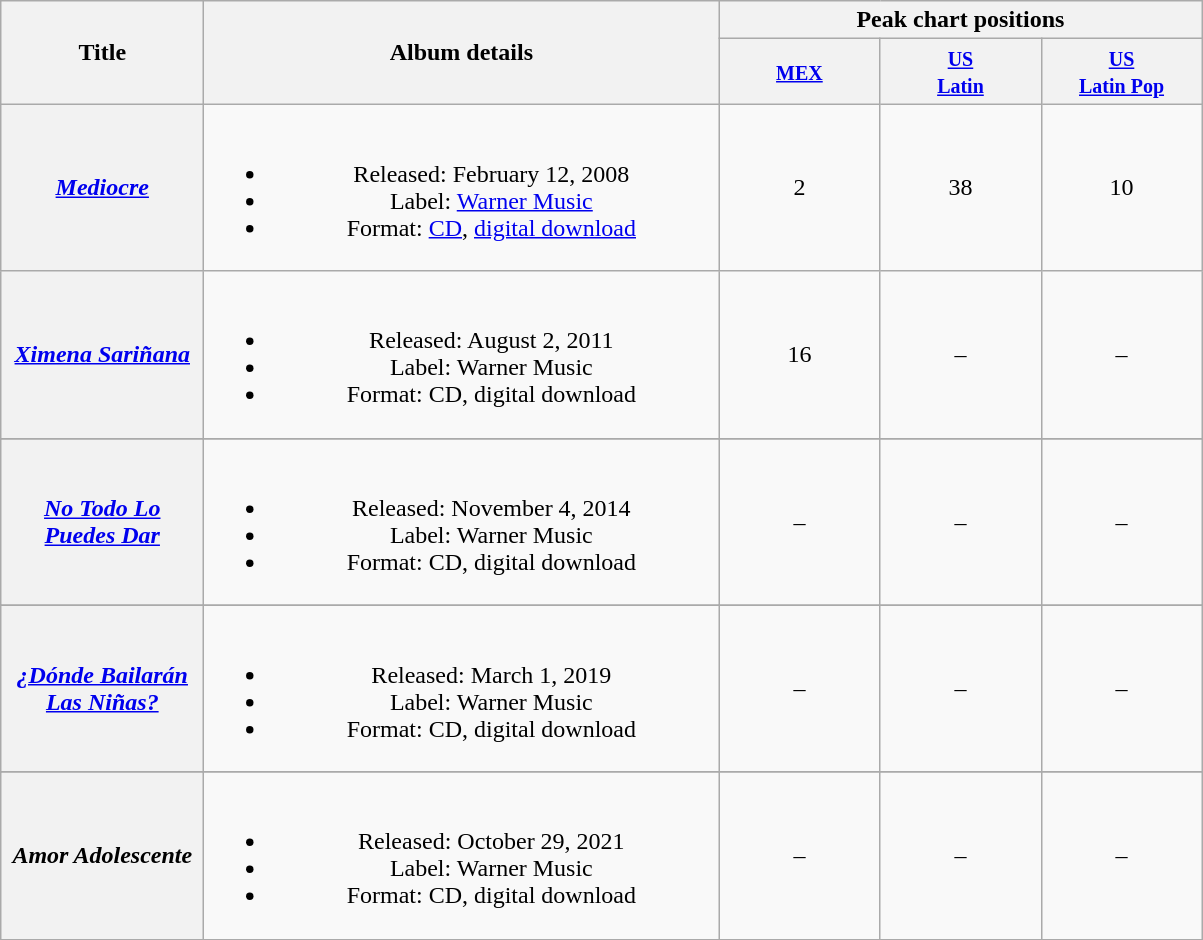<table class="wikitable plainrowheaders" style="text-align:center;">
<tr>
<th scope="col" rowspan="2" style="width:8em;">Title</th>
<th scope="col" rowspan="2" style="width:21em;">Album details</th>
<th scope="col" colspan="3"style="width:9em;">Peak chart positions</th>
</tr>
<tr>
<th style="width:100px;"><small><a href='#'>MEX</a></small></th>
<th style="width:100px;"><small><a href='#'>US<br>Latin</a></small></th>
<th style="width:100px;"><small><a href='#'>US<br>Latin Pop</a></small></th>
</tr>
<tr>
<th scope="row" align="center"><em><a href='#'>Mediocre</a></em></th>
<td><br><ul><li>Released: February 12, 2008</li><li>Label: <a href='#'>Warner Music</a></li><li>Format: <a href='#'>CD</a>, <a href='#'>digital download</a></li></ul></td>
<td style="text-align:center;">2</td>
<td style="text-align:center;">38</td>
<td style="text-align:center;">10</td>
</tr>
<tr>
<th scope="row" align="center"><em><a href='#'>Ximena Sariñana</a></em></th>
<td><br><ul><li>Released: August 2, 2011</li><li>Label: Warner Music</li><li>Format: CD, digital download</li></ul></td>
<td style="text-align:center;">16</td>
<td style="text-align:center;">–</td>
<td style="text-align:center;">–</td>
</tr>
<tr>
</tr>
<tr>
<th scope="row" align="center"><em><a href='#'>No Todo Lo Puedes Dar</a></em></th>
<td><br><ul><li>Released: November 4, 2014</li><li>Label: Warner Music</li><li>Format: CD, digital download</li></ul></td>
<td style="text-align:center;">–</td>
<td style="text-align:center;">–</td>
<td style="text-align:center;">–</td>
</tr>
<tr>
</tr>
<tr>
<th scope="row" align="center"><em><a href='#'>¿Dónde Bailarán Las Niñas?</a></em></th>
<td><br><ul><li>Released: March 1, 2019</li><li>Label: Warner Music</li><li>Format: CD, digital download</li></ul></td>
<td style="text-align:center;">–</td>
<td style="text-align:center;">–</td>
<td style="text-align:center;">–</td>
</tr>
<tr>
</tr>
<tr>
<th scope="row" align="center"><em>Amor Adolescente</em></th>
<td><br><ul><li>Released: October 29, 2021</li><li>Label: Warner Music</li><li>Format: CD, digital download</li></ul></td>
<td style="text-align:center;">–</td>
<td style="text-align:center;">–</td>
<td style="text-align:center;">–</td>
</tr>
<tr>
</tr>
</table>
